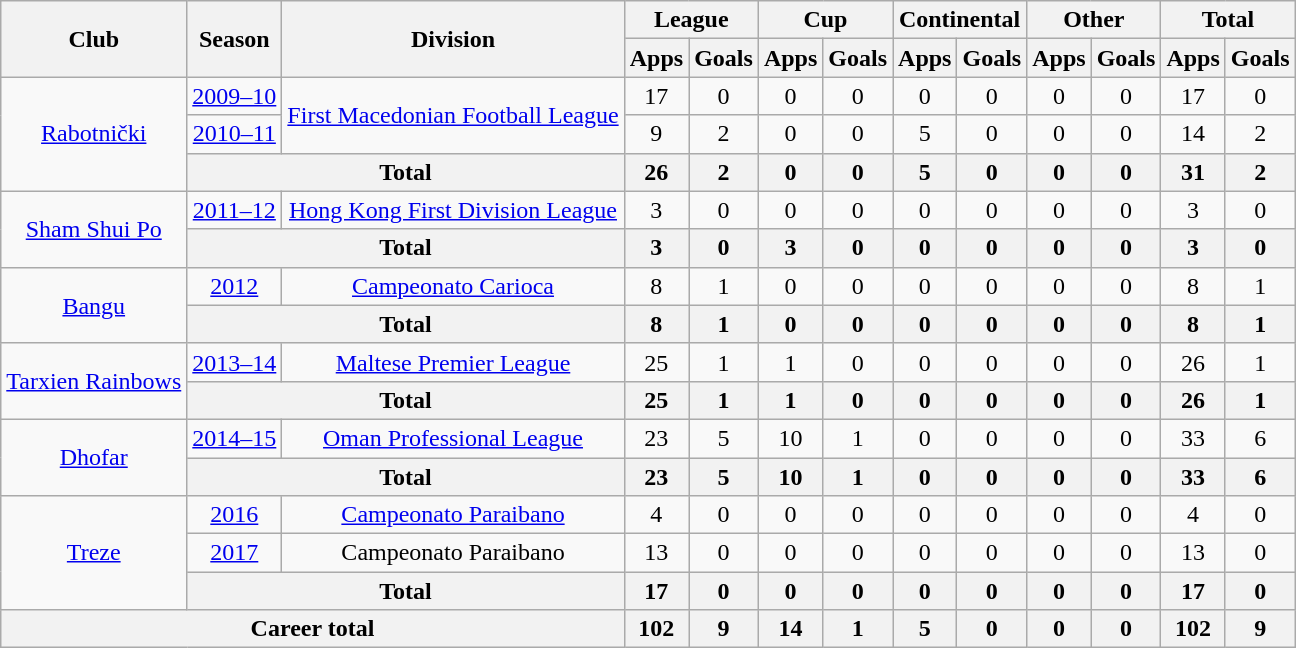<table class="wikitable" style="text-align: center;">
<tr>
<th rowspan="2">Club</th>
<th rowspan="2">Season</th>
<th rowspan="2">Division</th>
<th colspan="2">League</th>
<th colspan="2">Cup</th>
<th colspan="2">Continental</th>
<th colspan="2">Other</th>
<th colspan="2">Total</th>
</tr>
<tr>
<th>Apps</th>
<th>Goals</th>
<th>Apps</th>
<th>Goals</th>
<th>Apps</th>
<th>Goals</th>
<th>Apps</th>
<th>Goals</th>
<th>Apps</th>
<th>Goals</th>
</tr>
<tr>
<td rowspan="3"><a href='#'>Rabotnički</a></td>
<td><a href='#'>2009–10</a></td>
<td rowspan="2"><a href='#'>First Macedonian Football League</a></td>
<td>17</td>
<td>0</td>
<td>0</td>
<td>0</td>
<td>0</td>
<td>0</td>
<td>0</td>
<td>0</td>
<td>17</td>
<td>0</td>
</tr>
<tr>
<td><a href='#'>2010–11</a></td>
<td>9</td>
<td>2</td>
<td>0</td>
<td>0</td>
<td>5</td>
<td>0</td>
<td>0</td>
<td>0</td>
<td>14</td>
<td>2</td>
</tr>
<tr>
<th colspan="2">Total</th>
<th>26</th>
<th>2</th>
<th>0</th>
<th>0</th>
<th>5</th>
<th>0</th>
<th>0</th>
<th>0</th>
<th>31</th>
<th>2</th>
</tr>
<tr>
<td rowspan="2"><a href='#'>Sham Shui Po</a></td>
<td><a href='#'>2011–12</a></td>
<td rowspan="1"><a href='#'>Hong Kong First Division League</a></td>
<td>3</td>
<td>0</td>
<td>0</td>
<td>0</td>
<td>0</td>
<td>0</td>
<td>0</td>
<td>0</td>
<td>3</td>
<td>0</td>
</tr>
<tr>
<th colspan="2">Total</th>
<th>3</th>
<th>0</th>
<th>3</th>
<th>0</th>
<th>0</th>
<th>0</th>
<th>0</th>
<th>0</th>
<th>3</th>
<th>0</th>
</tr>
<tr>
<td rowspan="2"><a href='#'>Bangu</a></td>
<td><a href='#'>2012</a></td>
<td rowspan="1"><a href='#'>Campeonato Carioca</a></td>
<td>8</td>
<td>1</td>
<td>0</td>
<td>0</td>
<td>0</td>
<td>0</td>
<td>0</td>
<td>0</td>
<td>8</td>
<td>1</td>
</tr>
<tr>
<th colspan="2">Total</th>
<th>8</th>
<th>1</th>
<th>0</th>
<th>0</th>
<th>0</th>
<th>0</th>
<th>0</th>
<th>0</th>
<th>8</th>
<th>1</th>
</tr>
<tr>
<td rowspan="2"><a href='#'>Tarxien Rainbows</a></td>
<td><a href='#'>2013–14</a></td>
<td rowspan="1"><a href='#'>Maltese Premier League</a></td>
<td>25</td>
<td>1</td>
<td>1</td>
<td>0</td>
<td>0</td>
<td>0</td>
<td>0</td>
<td>0</td>
<td>26</td>
<td>1</td>
</tr>
<tr>
<th colspan="2">Total</th>
<th>25</th>
<th>1</th>
<th>1</th>
<th>0</th>
<th>0</th>
<th>0</th>
<th>0</th>
<th>0</th>
<th>26</th>
<th>1</th>
</tr>
<tr>
<td rowspan="2"><a href='#'>Dhofar</a></td>
<td><a href='#'>2014–15</a></td>
<td rowspan="1"><a href='#'>Oman Professional League</a></td>
<td>23</td>
<td>5</td>
<td>10</td>
<td>1</td>
<td>0</td>
<td>0</td>
<td>0</td>
<td>0</td>
<td>33</td>
<td>6</td>
</tr>
<tr>
<th colspan="2">Total</th>
<th>23</th>
<th>5</th>
<th>10</th>
<th>1</th>
<th>0</th>
<th>0</th>
<th>0</th>
<th>0</th>
<th>33</th>
<th>6</th>
</tr>
<tr>
<td rowspan="3"><a href='#'>Treze</a></td>
<td><a href='#'>2016</a></td>
<td><a href='#'>Campeonato Paraibano</a></td>
<td>4</td>
<td>0</td>
<td>0</td>
<td>0</td>
<td>0</td>
<td>0</td>
<td>0</td>
<td>0</td>
<td>4</td>
<td>0</td>
</tr>
<tr>
<td><a href='#'>2017</a></td>
<td>Campeonato Paraibano</td>
<td>13</td>
<td>0</td>
<td>0</td>
<td>0</td>
<td>0</td>
<td>0</td>
<td>0</td>
<td>0</td>
<td>13</td>
<td>0</td>
</tr>
<tr>
<th colspan="2">Total</th>
<th>17</th>
<th>0</th>
<th>0</th>
<th>0</th>
<th>0</th>
<th>0</th>
<th>0</th>
<th>0</th>
<th>17</th>
<th>0</th>
</tr>
<tr>
<th colspan="3">Career total</th>
<th>102</th>
<th>9</th>
<th>14</th>
<th>1</th>
<th>5</th>
<th>0</th>
<th>0</th>
<th>0</th>
<th>102</th>
<th>9</th>
</tr>
</table>
